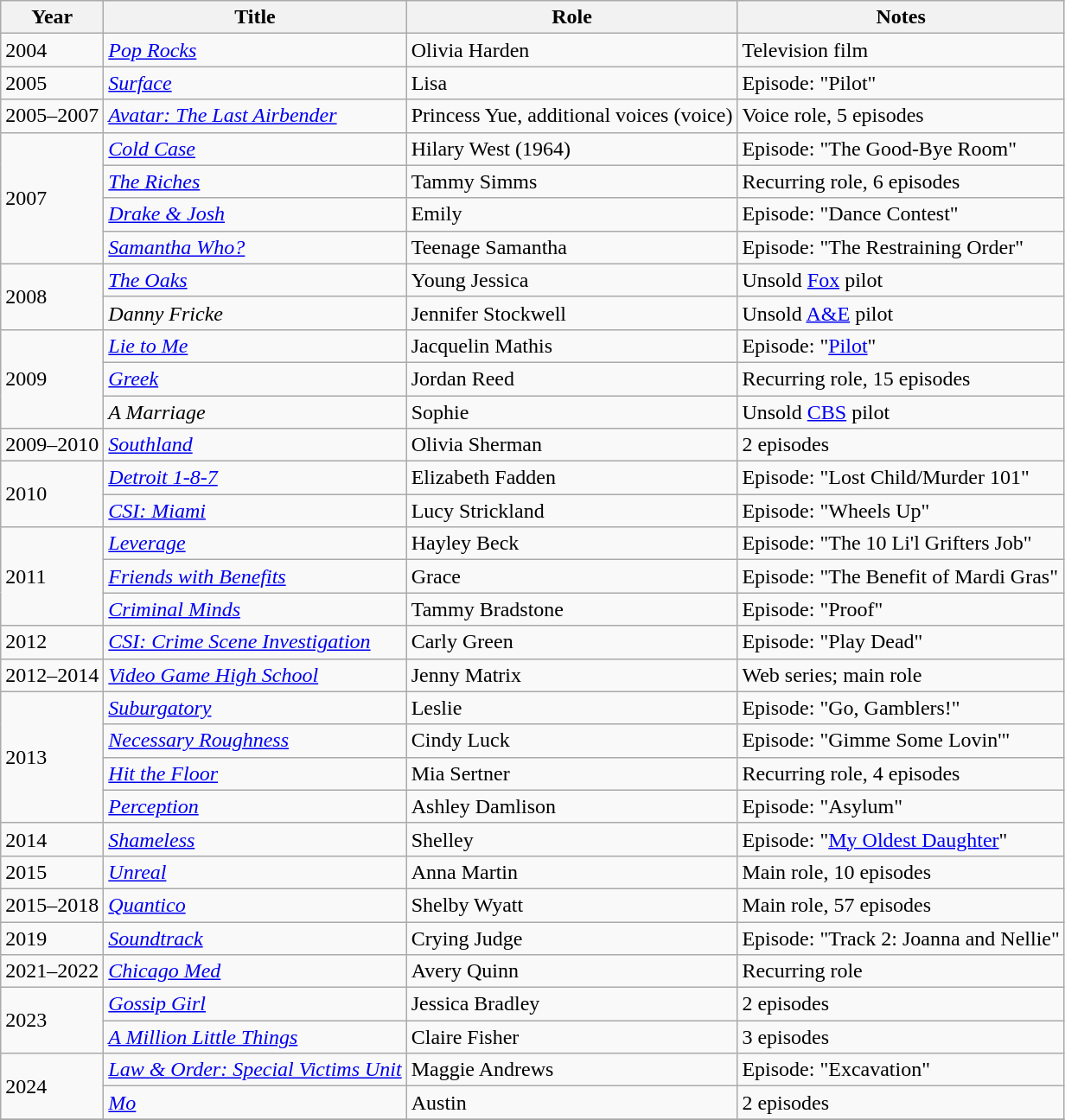<table class="wikitable sortable">
<tr>
<th>Year</th>
<th>Title</th>
<th>Role</th>
<th class="unsortable">Notes</th>
</tr>
<tr>
<td>2004</td>
<td><em><a href='#'>Pop Rocks</a></em></td>
<td>Olivia Harden</td>
<td>Television film</td>
</tr>
<tr>
<td>2005</td>
<td><em><a href='#'>Surface</a></em></td>
<td>Lisa</td>
<td>Episode: "Pilot"</td>
</tr>
<tr>
<td>2005–2007</td>
<td><em><a href='#'>Avatar: The Last Airbender</a></em></td>
<td>Princess Yue, additional voices (voice)</td>
<td>Voice role, 5 episodes</td>
</tr>
<tr>
<td rowspan="4">2007</td>
<td><em><a href='#'>Cold Case</a></em></td>
<td>Hilary West (1964)</td>
<td>Episode: "The Good-Bye Room"</td>
</tr>
<tr>
<td><em><a href='#'>The Riches</a></em></td>
<td>Tammy Simms</td>
<td>Recurring role, 6 episodes</td>
</tr>
<tr>
<td><em><a href='#'>Drake & Josh</a></em></td>
<td>Emily</td>
<td>Episode: "Dance Contest"</td>
</tr>
<tr>
<td><em><a href='#'>Samantha Who?</a></em></td>
<td>Teenage Samantha</td>
<td>Episode: "The Restraining Order"</td>
</tr>
<tr>
<td rowspan="2">2008</td>
<td><em><a href='#'>The Oaks</a></em></td>
<td>Young Jessica</td>
<td>Unsold <a href='#'>Fox</a> pilot</td>
</tr>
<tr>
<td><em>Danny Fricke</em></td>
<td>Jennifer Stockwell</td>
<td>Unsold <a href='#'>A&E</a> pilot</td>
</tr>
<tr>
<td rowspan="3">2009</td>
<td><em><a href='#'>Lie to Me</a></em></td>
<td>Jacquelin Mathis</td>
<td>Episode: "<a href='#'>Pilot</a>"</td>
</tr>
<tr>
<td><em><a href='#'>Greek</a></em></td>
<td>Jordan Reed</td>
<td>Recurring role, 15 episodes</td>
</tr>
<tr>
<td><em>A Marriage</em></td>
<td>Sophie</td>
<td>Unsold <a href='#'>CBS</a> pilot</td>
</tr>
<tr>
<td>2009–2010</td>
<td><em><a href='#'>Southland</a></em></td>
<td>Olivia Sherman</td>
<td>2 episodes</td>
</tr>
<tr>
<td rowspan="2">2010</td>
<td><em><a href='#'>Detroit 1-8-7</a></em></td>
<td>Elizabeth Fadden</td>
<td>Episode: "Lost Child/Murder 101"</td>
</tr>
<tr>
<td><em><a href='#'>CSI: Miami</a></em></td>
<td>Lucy Strickland</td>
<td>Episode: "Wheels Up"</td>
</tr>
<tr>
<td rowspan="3">2011</td>
<td><em><a href='#'>Leverage</a></em></td>
<td>Hayley Beck</td>
<td>Episode: "The 10 Li'l Grifters Job"</td>
</tr>
<tr>
<td><em><a href='#'>Friends with Benefits</a></em></td>
<td>Grace</td>
<td>Episode: "The Benefit of Mardi Gras"</td>
</tr>
<tr>
<td><em><a href='#'>Criminal Minds</a></em></td>
<td>Tammy Bradstone</td>
<td>Episode: "Proof"</td>
</tr>
<tr>
<td>2012</td>
<td><em><a href='#'>CSI: Crime Scene Investigation</a></em></td>
<td>Carly Green</td>
<td>Episode: "Play Dead"</td>
</tr>
<tr>
<td>2012–2014</td>
<td><em><a href='#'>Video Game High School</a></em></td>
<td>Jenny Matrix</td>
<td>Web series; main role</td>
</tr>
<tr>
<td rowspan="4">2013</td>
<td><em><a href='#'>Suburgatory</a></em></td>
<td>Leslie</td>
<td>Episode: "Go, Gamblers!"</td>
</tr>
<tr>
<td><em><a href='#'>Necessary Roughness</a></em></td>
<td>Cindy Luck</td>
<td>Episode: "Gimme Some Lovin'"</td>
</tr>
<tr>
<td><em><a href='#'>Hit the Floor</a></em></td>
<td>Mia Sertner</td>
<td>Recurring role, 4 episodes</td>
</tr>
<tr>
<td><em><a href='#'>Perception</a></em></td>
<td>Ashley Damlison</td>
<td>Episode: "Asylum"</td>
</tr>
<tr>
<td>2014</td>
<td><em><a href='#'>Shameless</a></em></td>
<td>Shelley</td>
<td>Episode: "<a href='#'>My Oldest Daughter</a>"</td>
</tr>
<tr>
<td>2015</td>
<td><em><a href='#'>Unreal</a></em></td>
<td>Anna Martin</td>
<td>Main role, 10 episodes</td>
</tr>
<tr>
<td>2015–2018</td>
<td><em><a href='#'>Quantico</a></em></td>
<td>Shelby Wyatt</td>
<td>Main role, 57 episodes</td>
</tr>
<tr>
<td>2019</td>
<td><em><a href='#'>Soundtrack</a></em></td>
<td>Crying Judge</td>
<td>Episode: "Track 2: Joanna and Nellie"</td>
</tr>
<tr>
<td>2021–2022</td>
<td><em><a href='#'>Chicago Med</a></em></td>
<td>Avery Quinn</td>
<td>Recurring role</td>
</tr>
<tr>
<td rowspan=2>2023</td>
<td><em><a href='#'>Gossip Girl</a></em></td>
<td>Jessica Bradley</td>
<td>2 episodes</td>
</tr>
<tr>
<td><em><a href='#'>A Million Little Things</a></em></td>
<td>Claire Fisher</td>
<td>3 episodes</td>
</tr>
<tr>
<td rowspan=2>2024</td>
<td><em><a href='#'>Law & Order: Special Victims Unit</a></em></td>
<td>Maggie Andrews</td>
<td>Episode: "Excavation"</td>
</tr>
<tr>
<td><em><a href='#'>Mo</a></em></td>
<td>Austin</td>
<td>2 episodes</td>
</tr>
<tr>
</tr>
</table>
